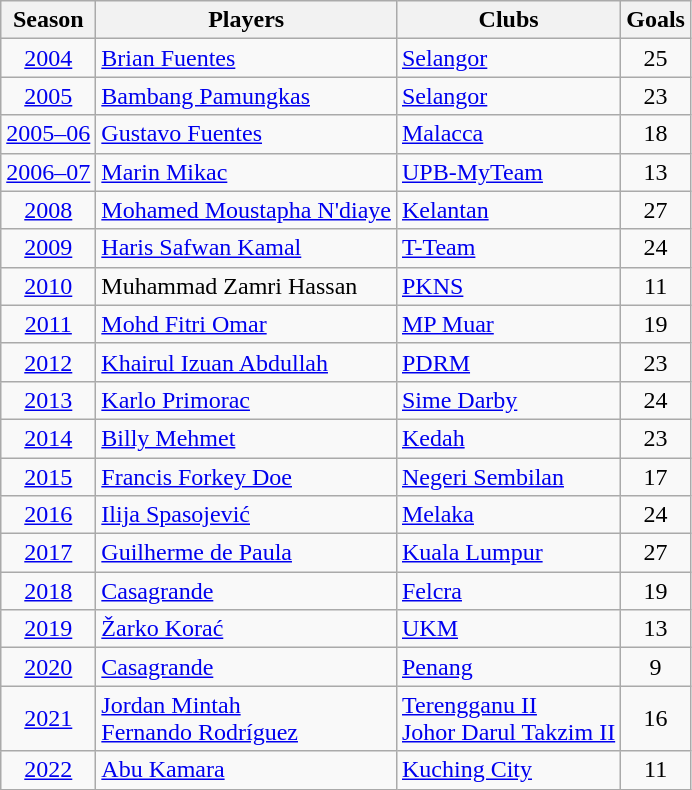<table class="wikitable sortable">
<tr>
<th>Season</th>
<th>Players</th>
<th>Clubs</th>
<th>Goals</th>
</tr>
<tr>
<td align=center><a href='#'>2004</a></td>
<td> <a href='#'>Brian Fuentes</a></td>
<td><a href='#'>Selangor</a></td>
<td align=center>25</td>
</tr>
<tr>
<td align=center><a href='#'>2005</a></td>
<td> <a href='#'>Bambang Pamungkas</a></td>
<td><a href='#'>Selangor</a></td>
<td align=center>23</td>
</tr>
<tr>
<td align=center><a href='#'>2005–06</a></td>
<td> <a href='#'>Gustavo Fuentes</a></td>
<td><a href='#'>Malacca</a></td>
<td align=center>18</td>
</tr>
<tr>
<td align=center><a href='#'>2006–07</a></td>
<td> <a href='#'>Marin Mikac</a></td>
<td><a href='#'>UPB-MyTeam</a></td>
<td align=center>13</td>
</tr>
<tr>
<td align=center><a href='#'>2008</a></td>
<td> <a href='#'>Mohamed Moustapha N'diaye</a></td>
<td><a href='#'>Kelantan</a></td>
<td align=center>27</td>
</tr>
<tr>
<td align=center><a href='#'>2009</a></td>
<td> <a href='#'>Haris Safwan Kamal</a></td>
<td><a href='#'>T-Team</a></td>
<td align=center>24</td>
</tr>
<tr>
<td align=center><a href='#'>2010</a></td>
<td> Muhammad Zamri Hassan</td>
<td><a href='#'>PKNS</a></td>
<td align=center>11</td>
</tr>
<tr>
<td align=center><a href='#'>2011</a></td>
<td> <a href='#'>Mohd Fitri Omar</a></td>
<td><a href='#'>MP Muar</a></td>
<td align=center>19</td>
</tr>
<tr>
<td align=center><a href='#'>2012</a></td>
<td> <a href='#'>Khairul Izuan Abdullah</a></td>
<td><a href='#'>PDRM</a></td>
<td align=center>23</td>
</tr>
<tr>
<td align=center><a href='#'>2013</a></td>
<td> <a href='#'>Karlo Primorac</a></td>
<td><a href='#'>Sime Darby</a></td>
<td align=center>24</td>
</tr>
<tr>
<td align=center><a href='#'>2014</a></td>
<td> <a href='#'>Billy Mehmet</a></td>
<td><a href='#'>Kedah</a></td>
<td align=center>23</td>
</tr>
<tr>
<td align=center><a href='#'>2015</a></td>
<td> <a href='#'>Francis Forkey Doe</a></td>
<td><a href='#'>Negeri Sembilan</a></td>
<td align=center>17</td>
</tr>
<tr>
<td align=center><a href='#'>2016</a></td>
<td> <a href='#'>Ilija Spasojević</a></td>
<td><a href='#'>Melaka</a></td>
<td align=center>24</td>
</tr>
<tr>
<td align=center><a href='#'>2017</a></td>
<td> <a href='#'>Guilherme de Paula</a></td>
<td><a href='#'>Kuala Lumpur</a></td>
<td align=center>27</td>
</tr>
<tr>
<td align=center><a href='#'>2018</a></td>
<td> <a href='#'>Casagrande</a></td>
<td><a href='#'>Felcra</a></td>
<td align=center>19</td>
</tr>
<tr>
<td align=center><a href='#'>2019</a></td>
<td> <a href='#'>Žarko Korać</a></td>
<td><a href='#'>UKM</a></td>
<td align=center>13</td>
</tr>
<tr>
<td align=center><a href='#'>2020</a></td>
<td> <a href='#'> Casagrande</a></td>
<td><a href='#'>Penang</a></td>
<td align=center>9</td>
</tr>
<tr>
<td align=center><a href='#'>2021</a></td>
<td> <a href='#'>Jordan Mintah</a><br> <a href='#'>Fernando Rodríguez</a></td>
<td><a href='#'>Terengganu II</a><br><a href='#'>Johor Darul Takzim II</a></td>
<td align=center>16</td>
</tr>
<tr>
<td align=center><a href='#'>2022</a></td>
<td> <a href='#'>Abu Kamara</a></td>
<td><a href='#'> Kuching City</a></td>
<td align=center>11</td>
</tr>
</table>
